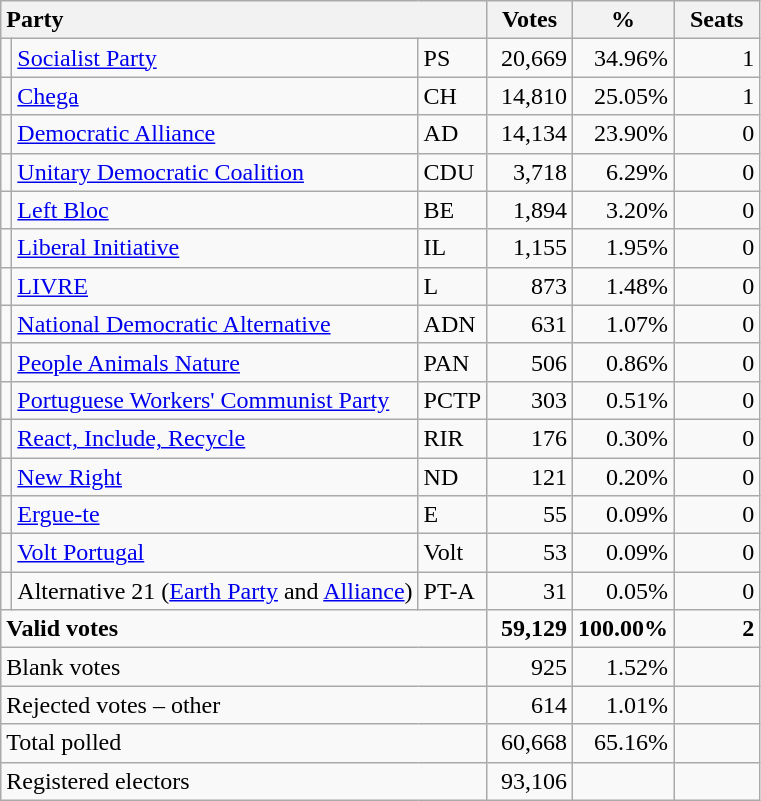<table class="wikitable" border="1" style="text-align:right;">
<tr>
<th style="text-align:left;" colspan=3>Party</th>
<th align=center width="50">Votes</th>
<th align=center width="50">%</th>
<th align=center width="50">Seats</th>
</tr>
<tr>
<td></td>
<td align=left><a href='#'>Socialist Party</a></td>
<td align=left>PS</td>
<td>20,669</td>
<td>34.96%</td>
<td>1</td>
</tr>
<tr>
<td></td>
<td align=left><a href='#'>Chega</a></td>
<td align=left>CH</td>
<td>14,810</td>
<td>25.05%</td>
<td>1</td>
</tr>
<tr>
<td></td>
<td align=left><a href='#'>Democratic Alliance</a></td>
<td align=left>AD</td>
<td>14,134</td>
<td>23.90%</td>
<td>0</td>
</tr>
<tr>
<td></td>
<td align=left style="white-space: nowrap;"><a href='#'>Unitary Democratic Coalition</a></td>
<td align=left>CDU</td>
<td>3,718</td>
<td>6.29%</td>
<td>0</td>
</tr>
<tr>
<td></td>
<td align=left><a href='#'>Left Bloc</a></td>
<td align=left>BE</td>
<td>1,894</td>
<td>3.20%</td>
<td>0</td>
</tr>
<tr>
<td></td>
<td align=left><a href='#'>Liberal Initiative</a></td>
<td align=left>IL</td>
<td>1,155</td>
<td>1.95%</td>
<td>0</td>
</tr>
<tr>
<td></td>
<td align=left><a href='#'>LIVRE</a></td>
<td align=left>L</td>
<td>873</td>
<td>1.48%</td>
<td>0</td>
</tr>
<tr>
<td></td>
<td align=left><a href='#'>National Democratic Alternative</a></td>
<td align=left>ADN</td>
<td>631</td>
<td>1.07%</td>
<td>0</td>
</tr>
<tr>
<td></td>
<td align=left><a href='#'>People Animals Nature</a></td>
<td align=left>PAN</td>
<td>506</td>
<td>0.86%</td>
<td>0</td>
</tr>
<tr>
<td></td>
<td align=left><a href='#'>Portuguese Workers' Communist Party</a></td>
<td align=left>PCTP</td>
<td>303</td>
<td>0.51%</td>
<td>0</td>
</tr>
<tr>
<td></td>
<td align=left><a href='#'>React, Include, Recycle</a></td>
<td align=left>RIR</td>
<td>176</td>
<td>0.30%</td>
<td>0</td>
</tr>
<tr>
<td></td>
<td align=left><a href='#'>New Right</a></td>
<td align=left>ND</td>
<td>121</td>
<td>0.20%</td>
<td>0</td>
</tr>
<tr>
<td></td>
<td align=left><a href='#'>Ergue-te</a></td>
<td align=left>E</td>
<td>55</td>
<td>0.09%</td>
<td>0</td>
</tr>
<tr>
<td></td>
<td align=left><a href='#'>Volt Portugal</a></td>
<td align=left>Volt</td>
<td>53</td>
<td>0.09%</td>
<td>0</td>
</tr>
<tr>
<td></td>
<td align=left>Alternative 21 (<a href='#'>Earth Party</a> and <a href='#'>Alliance</a>)</td>
<td align=left>PT-A</td>
<td>31</td>
<td>0.05%</td>
<td>0</td>
</tr>
<tr style="font-weight:bold">
<td align=left colspan=3>Valid votes</td>
<td>59,129</td>
<td>100.00%</td>
<td>2</td>
</tr>
<tr>
<td align=left colspan=3>Blank votes</td>
<td>925</td>
<td>1.52%</td>
<td></td>
</tr>
<tr>
<td align=left colspan=3>Rejected votes – other</td>
<td>614</td>
<td>1.01%</td>
<td></td>
</tr>
<tr>
<td align=left colspan=3>Total polled</td>
<td>60,668</td>
<td>65.16%</td>
<td></td>
</tr>
<tr>
<td align=left colspan=3>Registered electors</td>
<td>93,106</td>
<td></td>
<td></td>
</tr>
</table>
